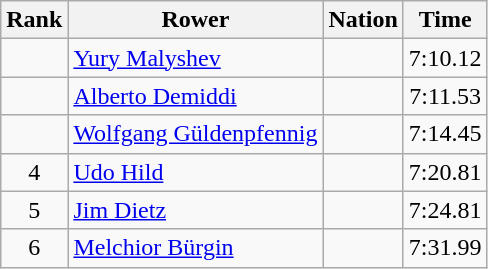<table class="wikitable sortable" style="text-align:center">
<tr>
<th>Rank</th>
<th>Rower</th>
<th>Nation</th>
<th>Time</th>
</tr>
<tr>
<td></td>
<td align=left><a href='#'>Yury Malyshev</a></td>
<td align=left></td>
<td>7:10.12</td>
</tr>
<tr>
<td></td>
<td align=left><a href='#'>Alberto Demiddi</a></td>
<td align=left></td>
<td>7:11.53</td>
</tr>
<tr>
<td></td>
<td align=left><a href='#'>Wolfgang Güldenpfennig</a></td>
<td align=left></td>
<td>7:14.45</td>
</tr>
<tr>
<td>4</td>
<td align=left><a href='#'>Udo Hild</a></td>
<td align=left></td>
<td>7:20.81</td>
</tr>
<tr>
<td>5</td>
<td align=left><a href='#'>Jim Dietz</a></td>
<td align=left></td>
<td>7:24.81</td>
</tr>
<tr>
<td>6</td>
<td align=left><a href='#'>Melchior Bürgin</a></td>
<td align=left></td>
<td>7:31.99</td>
</tr>
</table>
